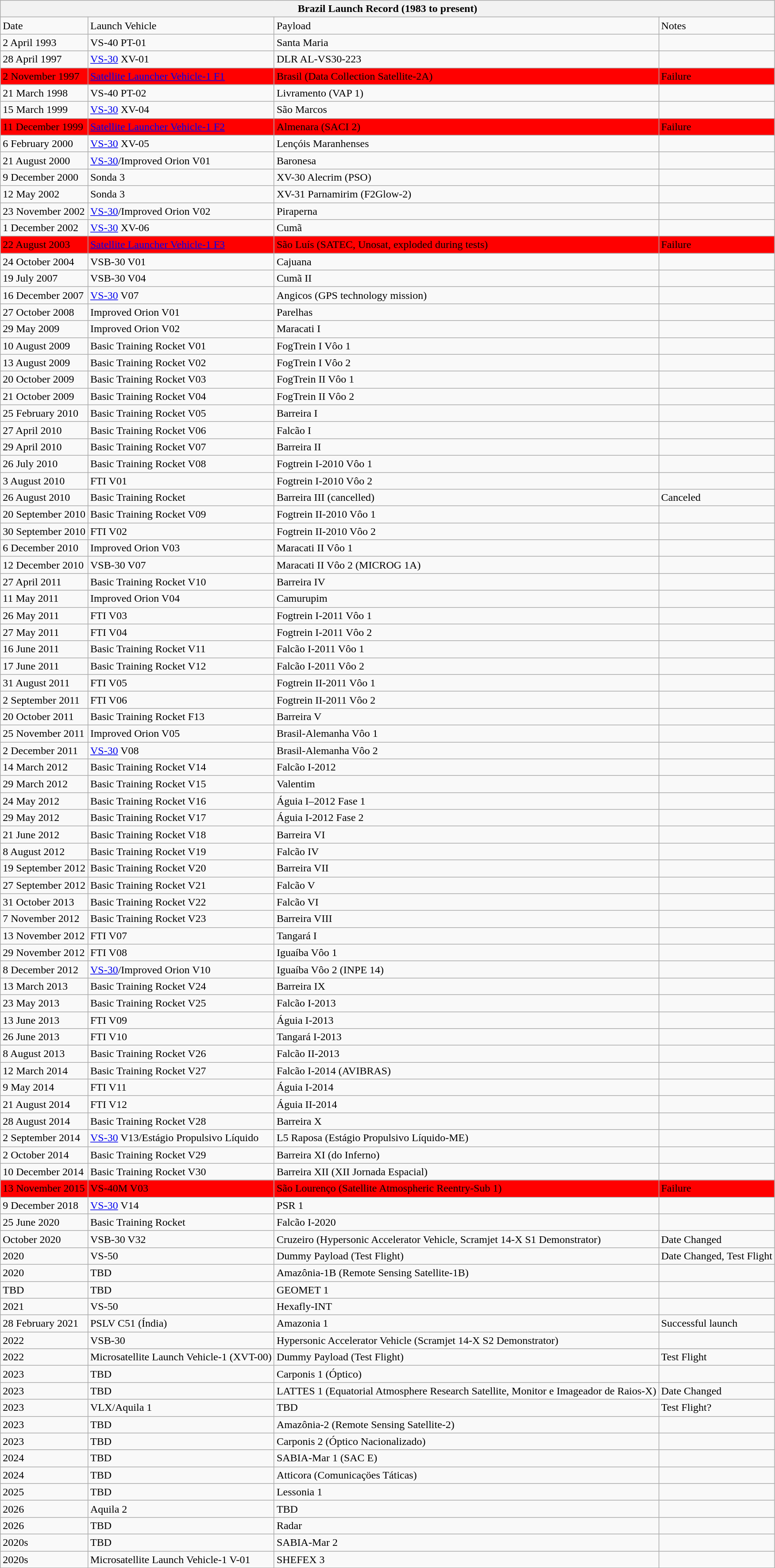<table class="wikitable">
<tr style="vertical-align:middle;">
<th colspan="4">Brazil Launch Record (1983 to present)</th>
</tr>
<tr style="vertical-align:middle;">
<td>Date</td>
<td>Launch Vehicle</td>
<td>Payload</td>
<td>Notes</td>
</tr>
<tr>
<td style="vertical-align:middle;">2 April 1993</td>
<td style="vertical-align:middle;">VS-40 PT-01</td>
<td style="vertical-align:middle;">Santa Maria</td>
<td></td>
</tr>
<tr>
<td style="vertical-align:middle;">28 April 1997</td>
<td style="vertical-align:middle;"><a href='#'>VS-30</a> XV-01</td>
<td style="vertical-align:middle;">DLR AL-VS30-223</td>
<td></td>
</tr>
<tr style="vertical-align:middle; background-color:#F00;">
<td>2 November 1997</td>
<td><a href='#'>Satellite Launcher Vehicle-1 F1</a></td>
<td>Brasil (Data Collection Satellite-2A)</td>
<td>Failure</td>
</tr>
<tr>
<td style="vertical-align:middle;">21 March 1998</td>
<td style="vertical-align:middle;">VS-40 PT-02</td>
<td style="vertical-align:middle;">Livramento (VAP 1)</td>
<td></td>
</tr>
<tr>
<td style="vertical-align:middle;">15 March 1999</td>
<td style="vertical-align:middle;"><a href='#'>VS-30</a> XV-04</td>
<td style="vertical-align:middle;">São Marcos</td>
<td></td>
</tr>
<tr style="vertical-align:middle; background-color:#F00;">
<td>11 December 1999</td>
<td><a href='#'>Satellite Launcher Vehicle-1 F2</a></td>
<td>Almenara (SACI 2)</td>
<td>Failure</td>
</tr>
<tr>
<td style="vertical-align:middle;">6 February 2000</td>
<td style="vertical-align:middle;"><a href='#'>VS-30</a> XV-05</td>
<td style="vertical-align:middle;">Lençóis Maranhenses</td>
<td></td>
</tr>
<tr>
<td style="vertical-align:middle;">21 August 2000</td>
<td style="vertical-align:middle;"><a href='#'>VS-30</a>/Improved Orion V01</td>
<td style="vertical-align:middle;">Baronesa</td>
<td></td>
</tr>
<tr>
<td style="vertical-align:middle;">9 December 2000</td>
<td style="vertical-align:middle;">Sonda 3</td>
<td style="vertical-align:middle;">XV-30 Alecrim (PSO)</td>
<td></td>
</tr>
<tr>
<td style="vertical-align:middle;">12 May 2002</td>
<td style="vertical-align:middle;">Sonda 3</td>
<td style="vertical-align:middle;">XV-31 Parnamirim (F2Glow-2)</td>
<td></td>
</tr>
<tr>
<td style="vertical-align:middle;">23 November 2002</td>
<td style="vertical-align:middle;"><a href='#'>VS-30</a>/Improved Orion V02</td>
<td style="vertical-align:middle;">Piraperna</td>
<td></td>
</tr>
<tr>
<td style="vertical-align:middle;">1 December 2002</td>
<td style="vertical-align:middle;"><a href='#'>VS-30</a> XV-06</td>
<td style="vertical-align:middle;">Cumã</td>
<td></td>
</tr>
<tr style="vertical-align:middle; background-color:#F00;">
<td>22 August 2003</td>
<td><a href='#'>Satellite Launcher Vehicle-1 F3</a></td>
<td>São Luís (SATEC, Unosat, exploded during tests)</td>
<td>Failure</td>
</tr>
<tr>
<td style="vertical-align:middle;">24 October 2004</td>
<td style="vertical-align:middle;">VSB-30 V01</td>
<td style="vertical-align:middle;">Cajuana</td>
<td></td>
</tr>
<tr>
<td style="vertical-align:middle;">19 July 2007</td>
<td style="vertical-align:middle;">VSB-30 V04</td>
<td style="vertical-align:middle;">Cumã II</td>
<td></td>
</tr>
<tr>
<td style="vertical-align:middle;">16 December 2007</td>
<td style="vertical-align:middle;"><a href='#'>VS-30</a> V07</td>
<td style="vertical-align:middle;">Angicos (GPS technology mission)</td>
<td></td>
</tr>
<tr>
<td style="vertical-align:middle;">27 October 2008</td>
<td style="vertical-align:middle;">Improved Orion V01</td>
<td style="vertical-align:middle;">Parelhas</td>
<td></td>
</tr>
<tr>
<td style="vertical-align:middle;">29 May 2009</td>
<td style="vertical-align:middle;">Improved Orion V02</td>
<td style="vertical-align:middle;">Maracati I</td>
<td></td>
</tr>
<tr>
<td style="vertical-align:middle;">10 August 2009</td>
<td style="vertical-align:middle;">Basic Training Rocket V01</td>
<td style="vertical-align:middle;">FogTrein I Vôo 1</td>
<td></td>
</tr>
<tr>
<td style="vertical-align:middle;">13 August 2009</td>
<td style="vertical-align:middle;">Basic Training Rocket V02</td>
<td style="vertical-align:middle;">FogTrein I Vôo 2</td>
<td></td>
</tr>
<tr>
<td style="vertical-align:middle;">20 October 2009</td>
<td style="vertical-align:middle;">Basic Training Rocket V03</td>
<td style="vertical-align:middle;">FogTrein II Vôo 1</td>
<td></td>
</tr>
<tr>
<td style="vertical-align:middle;">21 October 2009</td>
<td style="vertical-align:middle;">Basic Training Rocket V04</td>
<td style="vertical-align:middle;">FogTrein II Vôo 2</td>
<td></td>
</tr>
<tr>
<td style="vertical-align:middle;">25 February 2010</td>
<td style="vertical-align:middle;">Basic Training Rocket V05</td>
<td style="vertical-align:middle;">Barreira I</td>
<td></td>
</tr>
<tr>
<td style="vertical-align:middle;">27 April 2010</td>
<td style="vertical-align:middle;">Basic Training Rocket V06</td>
<td style="vertical-align:middle;">Falcão I</td>
<td></td>
</tr>
<tr>
<td style="vertical-align:middle;">29 April 2010</td>
<td style="vertical-align:middle;">Basic Training Rocket V07</td>
<td style="vertical-align:middle;">Barreira II</td>
<td></td>
</tr>
<tr>
<td style="vertical-align:middle;">26 July 2010</td>
<td style="vertical-align:middle;">Basic Training Rocket V08</td>
<td style="vertical-align:middle;">Fogtrein I-2010 Vôo 1</td>
<td></td>
</tr>
<tr>
<td style="vertical-align:middle;">3 August 2010</td>
<td style="vertical-align:middle;">FTI V01</td>
<td style="vertical-align:middle;">Fogtrein I-2010 Vôo 2</td>
<td></td>
</tr>
<tr style="vertical-align:middle;">
<td>26 August 2010</td>
<td>Basic Training Rocket</td>
<td>Barreira III (cancelled)</td>
<td>Canceled</td>
</tr>
<tr>
<td style="vertical-align:middle;">20 September 2010</td>
<td style="vertical-align:middle;">Basic Training Rocket V09</td>
<td style="vertical-align:middle;">Fogtrein II-2010 Vôo 1</td>
<td></td>
</tr>
<tr>
<td style="vertical-align:middle;">30 September 2010</td>
<td style="vertical-align:middle;">FTI V02</td>
<td style="vertical-align:middle;">Fogtrein II-2010 Vôo 2</td>
<td></td>
</tr>
<tr>
<td style="vertical-align:middle;">6 December 2010</td>
<td style="vertical-align:middle;">Improved Orion V03</td>
<td style="vertical-align:middle;">Maracati II Vôo 1</td>
<td></td>
</tr>
<tr>
<td style="vertical-align:middle;">12 December 2010</td>
<td style="vertical-align:middle;">VSB-30 V07</td>
<td style="vertical-align:middle;">Maracati II Vôo 2 (MICROG 1A)</td>
<td></td>
</tr>
<tr>
<td style="vertical-align:middle;">27 April 2011</td>
<td style="vertical-align:middle;">Basic Training Rocket V10</td>
<td style="vertical-align:middle;">Barreira IV</td>
<td></td>
</tr>
<tr>
<td style="vertical-align:middle;">11 May 2011</td>
<td style="vertical-align:middle;">Improved Orion V04</td>
<td style="vertical-align:middle;">Camurupim</td>
<td></td>
</tr>
<tr>
<td style="vertical-align:middle;">26 May 2011</td>
<td style="vertical-align:middle;">FTI V03</td>
<td style="vertical-align:middle;">Fogtrein I-2011 Vôo 1</td>
<td></td>
</tr>
<tr>
<td style="vertical-align:middle;">27 May 2011</td>
<td style="vertical-align:middle;">FTI V04</td>
<td style="vertical-align:middle;">Fogtrein I-2011 Vôo 2</td>
<td></td>
</tr>
<tr>
<td style="vertical-align:middle;">16 June 2011</td>
<td style="vertical-align:middle;">Basic Training Rocket V11</td>
<td style="vertical-align:middle;">Falcão I-2011 Vôo 1</td>
<td></td>
</tr>
<tr>
<td style="vertical-align:middle;">17 June 2011</td>
<td style="vertical-align:middle;">Basic Training Rocket V12</td>
<td style="vertical-align:middle;">Falcão I-2011 Vôo 2</td>
<td></td>
</tr>
<tr>
<td style="vertical-align:middle;">31 August 2011</td>
<td style="vertical-align:middle;">FTI V05</td>
<td style="vertical-align:middle;">Fogtrein II-2011 Vôo 1</td>
<td></td>
</tr>
<tr>
<td style="vertical-align:middle;">2 September 2011</td>
<td style="vertical-align:middle;">FTI V06</td>
<td style="vertical-align:middle;">Fogtrein II-2011 Vôo 2</td>
<td></td>
</tr>
<tr>
<td style="vertical-align:middle;">20 October 2011</td>
<td style="vertical-align:middle;">Basic Training Rocket F13</td>
<td style="vertical-align:middle;">Barreira V</td>
<td></td>
</tr>
<tr>
<td style="vertical-align:middle;">25 November 2011</td>
<td style="vertical-align:middle;">Improved Orion V05</td>
<td style="vertical-align:middle;">Brasil-Alemanha Vôo 1</td>
<td></td>
</tr>
<tr>
<td style="vertical-align:middle;">2 December 2011</td>
<td style="vertical-align:middle;"><a href='#'>VS-30</a> V08</td>
<td style="vertical-align:middle;">Brasil-Alemanha Vôo 2</td>
<td></td>
</tr>
<tr>
<td style="vertical-align:middle;">14 March 2012</td>
<td style="vertical-align:middle;">Basic Training Rocket V14</td>
<td style="vertical-align:middle;">Falcão I-2012</td>
<td></td>
</tr>
<tr>
<td style="vertical-align:middle;">29 March 2012</td>
<td style="vertical-align:middle;">Basic Training Rocket V15</td>
<td style="vertical-align:middle;">Valentim</td>
<td></td>
</tr>
<tr>
<td style="vertical-align:middle;">24 May 2012</td>
<td style="vertical-align:middle;">Basic Training Rocket V16</td>
<td style="vertical-align:middle;">Águia I–2012 Fase 1</td>
<td></td>
</tr>
<tr>
<td style="vertical-align:middle;">29 May 2012</td>
<td style="vertical-align:middle;">Basic Training Rocket V17</td>
<td style="vertical-align:middle;">Águia I-2012 Fase 2</td>
<td></td>
</tr>
<tr>
<td style="vertical-align:middle;">21 June 2012</td>
<td style="vertical-align:middle;">Basic Training Rocket V18</td>
<td style="vertical-align:middle;">Barreira VI</td>
<td></td>
</tr>
<tr>
<td style="vertical-align:middle;">8 August 2012</td>
<td style="vertical-align:middle;">Basic Training Rocket V19</td>
<td style="vertical-align:middle;">Falcão IV</td>
<td></td>
</tr>
<tr>
<td style="vertical-align:middle;">19 September 2012</td>
<td style="vertical-align:middle;">Basic Training Rocket V20</td>
<td style="vertical-align:middle;">Barreira VII</td>
<td></td>
</tr>
<tr>
<td style="vertical-align:middle;">27 September 2012</td>
<td style="vertical-align:middle;">Basic Training Rocket V21</td>
<td style="vertical-align:middle;">Falcão V</td>
<td></td>
</tr>
<tr>
<td style="vertical-align:middle;">31 October 2013</td>
<td style="vertical-align:middle;">Basic Training Rocket V22</td>
<td style="vertical-align:middle;">Falcão VI</td>
<td></td>
</tr>
<tr>
<td style="vertical-align:middle;">7 November 2012</td>
<td style="vertical-align:middle;">Basic Training Rocket V23</td>
<td style="vertical-align:middle;">Barreira VIII</td>
<td></td>
</tr>
<tr>
<td style="vertical-align:middle;">13 November 2012</td>
<td style="vertical-align:middle;">FTI V07</td>
<td style="vertical-align:middle;">Tangará I</td>
<td></td>
</tr>
<tr>
<td style="vertical-align:middle;">29 November 2012</td>
<td style="vertical-align:middle;">FTI V08</td>
<td style="vertical-align:middle;">Iguaíba Vôo 1</td>
<td></td>
</tr>
<tr>
<td style="vertical-align:middle;">8 December 2012</td>
<td style="vertical-align:middle;"><a href='#'>VS-30</a>/Improved Orion V10</td>
<td style="vertical-align:middle;">Iguaíba Vôo 2 (INPE 14)</td>
<td></td>
</tr>
<tr>
<td style="vertical-align:middle;">13 March 2013</td>
<td style="vertical-align:middle;">Basic Training Rocket V24</td>
<td style="vertical-align:middle;">Barreira IX</td>
<td></td>
</tr>
<tr>
<td style="vertical-align:middle;">23 May 2013</td>
<td style="vertical-align:middle;">Basic Training Rocket V25</td>
<td style="vertical-align:middle;">Falcão I-2013</td>
<td></td>
</tr>
<tr>
<td style="vertical-align:middle;">13 June 2013</td>
<td style="vertical-align:middle;">FTI V09</td>
<td style="vertical-align:middle;">Águia I-2013</td>
<td></td>
</tr>
<tr>
<td style="vertical-align:middle;">26 June 2013</td>
<td style="vertical-align:middle;">FTI V10</td>
<td style="vertical-align:middle;">Tangará I-2013</td>
<td></td>
</tr>
<tr>
<td style="vertical-align:middle;">8 August 2013</td>
<td style="vertical-align:middle;">Basic Training Rocket V26</td>
<td style="vertical-align:middle;">Falcão II-2013</td>
<td></td>
</tr>
<tr>
<td style="vertical-align:middle;">12 March 2014</td>
<td style="vertical-align:middle;">Basic Training Rocket V27</td>
<td style="vertical-align:middle;">Falcão I-2014 (AVIBRAS)</td>
<td></td>
</tr>
<tr>
<td style="vertical-align:middle;">9 May 2014</td>
<td style="vertical-align:middle;">FTI V11</td>
<td style="vertical-align:middle;">Águia I-2014</td>
<td></td>
</tr>
<tr>
<td style="vertical-align:middle;">21 August 2014</td>
<td style="vertical-align:middle;">FTI V12</td>
<td style="vertical-align:middle;">Águia II-2014</td>
<td></td>
</tr>
<tr>
<td style="vertical-align:middle;">28 August 2014</td>
<td style="vertical-align:middle;">Basic Training Rocket V28</td>
<td style="vertical-align:middle;">Barreira X</td>
<td></td>
</tr>
<tr>
<td style="vertical-align:middle;">2 September 2014</td>
<td style="vertical-align:middle;"><a href='#'>VS-30</a> V13/Estágio Propulsivo Líquido</td>
<td style="vertical-align:middle;">L5 Raposa (Estágio Propulsivo Líquido-ME)</td>
<td></td>
</tr>
<tr>
<td style="vertical-align:middle;">2 October 2014</td>
<td style="vertical-align:middle;">Basic Training Rocket V29</td>
<td style="vertical-align:middle;">Barreira XI (do Inferno)</td>
<td></td>
</tr>
<tr>
<td style="vertical-align:middle;">10 December 2014</td>
<td style="vertical-align:middle;">Basic Training Rocket V30</td>
<td style="vertical-align:middle;">Barreira XII (XII Jornada Espacial)</td>
<td></td>
</tr>
<tr style="vertical-align:middle; background-color:#F00;">
<td>13 November 2015</td>
<td>VS-40M V03</td>
<td>São Lourenço (Satellite Atmospheric Reentry-Sub 1)</td>
<td>Failure</td>
</tr>
<tr>
<td style="vertical-align:middle;">9 December 2018</td>
<td style="vertical-align:middle;"><a href='#'>VS-30</a> V14</td>
<td style="vertical-align:middle;">PSR 1</td>
<td></td>
</tr>
<tr>
<td style="vertical-align:middle;">25 June 2020</td>
<td style="vertical-align:middle;">Basic Training Rocket</td>
<td style="vertical-align:middle;">Falcão I-2020</td>
<td></td>
</tr>
<tr style="vertical-align:middle;">
<td>October 2020</td>
<td>VSB-30 V32</td>
<td>Cruzeiro (Hypersonic Accelerator Vehicle, Scramjet 14-X S1 Demonstrator)</td>
<td>Date Changed</td>
</tr>
<tr style="vertical-align:middle;">
<td>2020</td>
<td>VS-50</td>
<td>Dummy Payload (Test Flight)</td>
<td>Date Changed, Test Flight</td>
</tr>
<tr>
<td style="vertical-align:middle;">2020</td>
<td style="vertical-align:middle;">TBD</td>
<td style="vertical-align:middle;">Amazônia-1B (Remote Sensing Satellite-1B)</td>
<td></td>
</tr>
<tr>
<td style="vertical-align:middle;">TBD</td>
<td style="vertical-align:middle;">TBD</td>
<td style="vertical-align:middle;">GEOMET 1</td>
<td></td>
</tr>
<tr>
<td style="vertical-align:middle;">2021</td>
<td style="vertical-align:middle;">VS-50</td>
<td style="vertical-align:middle;">Hexafly-INT</td>
<td></td>
</tr>
<tr>
<td>28 February 2021</td>
<td>PSLV C51 (Índia)</td>
<td>Amazonia 1</td>
<td>Successful launch</td>
</tr>
<tr>
<td style="vertical-align:middle;">2022</td>
<td style="vertical-align:middle;">VSB-30</td>
<td style="vertical-align:middle;">Hypersonic Accelerator Vehicle (Scramjet 14-X S2 Demonstrator)</td>
<td></td>
</tr>
<tr style="vertical-align:middle;">
<td>2022</td>
<td>Microsatellite Launch Vehicle-1 (XVT-00)</td>
<td>Dummy Payload (Test Flight)</td>
<td>Test Flight</td>
</tr>
<tr>
<td style="vertical-align:middle;">2023</td>
<td style="vertical-align:middle;">TBD</td>
<td style="vertical-align:middle;">Carponis 1 (Óptico)</td>
<td></td>
</tr>
<tr style="vertical-align:middle;">
<td>2023</td>
<td>TBD</td>
<td>LATTES 1 (Equatorial Atmosphere Research Satellite, Monitor e Imageador de Raios-X)</td>
<td>Date Changed</td>
</tr>
<tr style="vertical-align:middle;">
<td>2023</td>
<td>VLX/Aquila 1</td>
<td>TBD</td>
<td>Test Flight?</td>
</tr>
<tr>
<td style="vertical-align:middle;">2023</td>
<td style="vertical-align:middle;">TBD</td>
<td style="vertical-align:middle;">Amazônia-2 (Remote Sensing Satellite-2)</td>
<td></td>
</tr>
<tr>
<td style="vertical-align:middle;">2023</td>
<td style="vertical-align:middle;">TBD</td>
<td style="vertical-align:middle;">Carponis 2 (Óptico Nacionalizado)</td>
<td></td>
</tr>
<tr>
<td style="vertical-align:middle;">2024</td>
<td style="vertical-align:middle;">TBD</td>
<td style="vertical-align:middle;">SABIA-Mar 1 (SAC E)</td>
<td></td>
</tr>
<tr>
<td style="vertical-align:middle;">2024</td>
<td style="vertical-align:middle;">TBD</td>
<td style="vertical-align:middle;">Atticora (Comunicaçöes Táticas)</td>
<td></td>
</tr>
<tr>
<td style="vertical-align:middle;">2025</td>
<td style="vertical-align:middle;">TBD</td>
<td style="vertical-align:middle;">Lessonia 1</td>
<td></td>
</tr>
<tr>
<td style="vertical-align:middle;">2026</td>
<td style="vertical-align:middle;">Aquila 2</td>
<td style="vertical-align:middle;">TBD</td>
<td></td>
</tr>
<tr>
<td style="vertical-align:middle;">2026</td>
<td style="vertical-align:middle;">TBD</td>
<td style="vertical-align:middle;">Radar</td>
<td></td>
</tr>
<tr>
<td style="vertical-align:middle;">2020s</td>
<td style="vertical-align:middle;">TBD</td>
<td style="vertical-align:middle;">SABIA-Mar 2</td>
<td></td>
</tr>
<tr>
<td style="vertical-align:middle;">2020s</td>
<td style="vertical-align:middle;">Microsatellite Launch Vehicle-1 V-01</td>
<td style="vertical-align:middle;">SHEFEX 3</td>
<td></td>
</tr>
</table>
